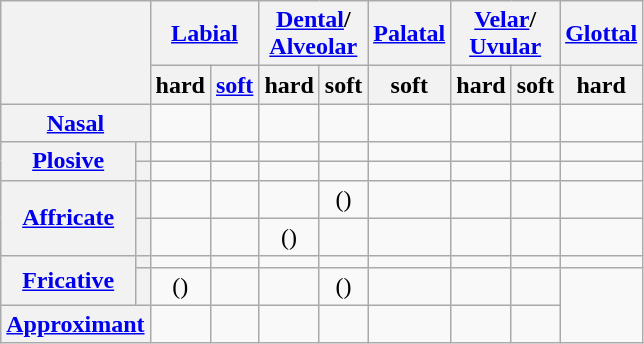<table class="wikitable" style="text-align: center;">
<tr>
<th colspan="2"  rowspan="2"></th>
<th colspan="2"><a href='#'>Labial</a></th>
<th colspan="2"><a href='#'>Dental</a>/<br><a href='#'>Alveolar</a></th>
<th><a href='#'>Palatal</a></th>
<th colspan="2"><a href='#'>Velar</a>/<br><a href='#'>Uvular</a></th>
<th><a href='#'>Glottal</a></th>
</tr>
<tr class="small">
<th>hard</th>
<th><a href='#'>soft</a></th>
<th>hard</th>
<th>soft</th>
<th>soft</th>
<th>hard</th>
<th>soft</th>
<th>hard</th>
</tr>
<tr>
<th colspan="2"><a href='#'>Nasal</a></th>
<td></td>
<td></td>
<td></td>
<td></td>
<td></td>
<td></td>
<td></td>
<td></td>
</tr>
<tr>
<th rowspan="2"><a href='#'>Plosive</a></th>
<th></th>
<td></td>
<td></td>
<td></td>
<td></td>
<td></td>
<td></td>
<td></td>
<td></td>
</tr>
<tr>
<th></th>
<td></td>
<td></td>
<td></td>
<td></td>
<td></td>
<td></td>
<td></td>
<td></td>
</tr>
<tr>
<th rowspan="2"><a href='#'>Affricate</a></th>
<th></th>
<td></td>
<td></td>
<td></td>
<td>()</td>
<td></td>
<td></td>
<td></td>
<td></td>
</tr>
<tr>
<th></th>
<td></td>
<td></td>
<td>()</td>
<td></td>
<td></td>
<td></td>
<td></td>
<td></td>
</tr>
<tr>
<th rowspan="2"><a href='#'>Fricative</a></th>
<th></th>
<td></td>
<td></td>
<td></td>
<td></td>
<td></td>
<td></td>
<td></td>
<td></td>
</tr>
<tr>
<th></th>
<td>()</td>
<td></td>
<td></td>
<td>()</td>
<td></td>
<td></td>
<td></td>
<td rowspan="2"></td>
</tr>
<tr>
<th colspan="2"><a href='#'>Approximant</a></th>
<td></td>
<td></td>
<td></td>
<td></td>
<td></td>
<td></td>
<td></td>
</tr>
</table>
